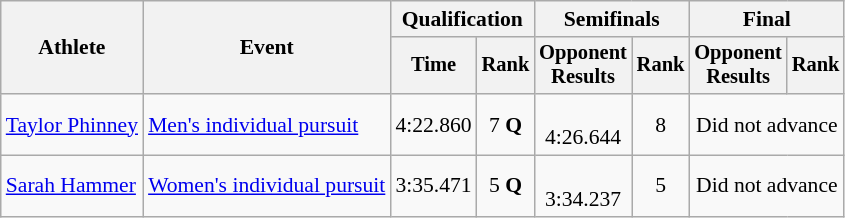<table class=wikitable style=font-size:90%;text-align:center>
<tr>
<th rowspan=2>Athlete</th>
<th rowspan=2>Event</th>
<th colspan=2>Qualification</th>
<th colspan=2>Semifinals</th>
<th colspan=2>Final</th>
</tr>
<tr style=font-size:95%>
<th>Time</th>
<th>Rank</th>
<th>Opponent<br>Results</th>
<th>Rank</th>
<th>Opponent<br>Results</th>
<th>Rank</th>
</tr>
<tr>
<td align=left><a href='#'>Taylor Phinney</a></td>
<td align=left><a href='#'>Men's individual pursuit</a></td>
<td>4:22.860</td>
<td>7 <strong>Q</strong></td>
<td><br>4:26.644</td>
<td>8</td>
<td colspan=2>Did not advance</td>
</tr>
<tr>
<td align=left><a href='#'>Sarah Hammer</a></td>
<td align=left><a href='#'>Women's individual pursuit</a></td>
<td>3:35.471</td>
<td>5 <strong>Q</strong></td>
<td><br>3:34.237</td>
<td>5</td>
<td colspan=2>Did not advance</td>
</tr>
</table>
